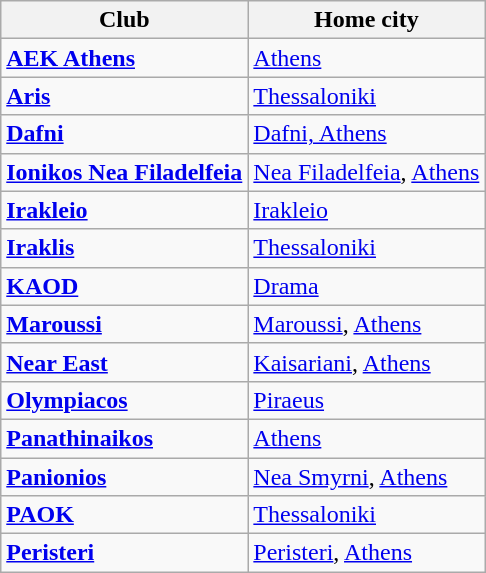<table class="wikitable">
<tr>
<th>Club</th>
<th>Home city</th>
</tr>
<tr>
<td align="left"><strong><a href='#'>AEK Athens</a></strong></td>
<td><a href='#'>Athens</a></td>
</tr>
<tr>
<td align="left"><strong><a href='#'>Aris</a></strong></td>
<td><a href='#'>Thessaloniki</a></td>
</tr>
<tr>
<td align="left"><strong><a href='#'>Dafni</a></strong></td>
<td><a href='#'>Dafni, Athens</a></td>
</tr>
<tr>
<td align="left"><strong><a href='#'>Ionikos Nea Filadelfeia</a></strong></td>
<td><a href='#'>Nea Filadelfeia</a>, <a href='#'>Athens</a></td>
</tr>
<tr>
<td align="left"><strong><a href='#'>Irakleio</a></strong></td>
<td><a href='#'>Irakleio</a></td>
</tr>
<tr>
<td align="left"><strong><a href='#'>Iraklis</a></strong></td>
<td><a href='#'>Thessaloniki</a></td>
</tr>
<tr>
<td align="left"><strong><a href='#'>KAOD</a></strong></td>
<td><a href='#'>Drama</a></td>
</tr>
<tr>
<td align="left"><strong><a href='#'>Maroussi</a></strong></td>
<td><a href='#'>Maroussi</a>, <a href='#'>Athens</a></td>
</tr>
<tr>
<td align="left"><strong><a href='#'>Near East</a></strong></td>
<td><a href='#'>Kaisariani</a>, <a href='#'>Athens</a></td>
</tr>
<tr>
<td align="left"><strong><a href='#'>Olympiacos</a></strong></td>
<td><a href='#'>Piraeus</a></td>
</tr>
<tr>
<td align="left"><strong><a href='#'>Panathinaikos</a></strong></td>
<td><a href='#'>Athens</a></td>
</tr>
<tr>
<td align="left"><strong><a href='#'>Panionios</a></strong></td>
<td><a href='#'>Nea Smyrni</a>, <a href='#'>Athens</a></td>
</tr>
<tr>
<td align="left"><strong><a href='#'>PAOK</a></strong></td>
<td><a href='#'>Thessaloniki</a></td>
</tr>
<tr>
<td align="left"><strong><a href='#'>Peristeri</a></strong></td>
<td><a href='#'>Peristeri</a>, <a href='#'>Athens</a></td>
</tr>
</table>
